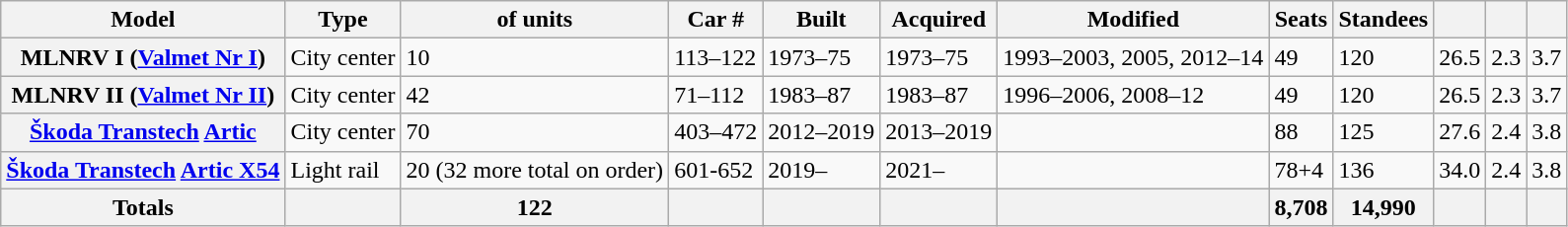<table class="wikitable sortable">
<tr>
<th>Model</th>
<th>Type</th>
<th> of units</th>
<th>Car #</th>
<th>Built</th>
<th>Acquired</th>
<th>Modified</th>
<th>Seats</th>
<th>Standees</th>
<th></th>
<th></th>
<th></th>
</tr>
<tr>
<th>MLNRV I (<a href='#'>Valmet Nr I</a>)</th>
<td>City center</td>
<td>10</td>
<td>113–122</td>
<td>1973–75</td>
<td>1973–75</td>
<td>1993–2003, 2005, 2012–14</td>
<td>49</td>
<td>120</td>
<td>26.5</td>
<td>2.3</td>
<td>3.7</td>
</tr>
<tr>
<th>MLNRV II (<a href='#'>Valmet Nr II</a>)</th>
<td>City center</td>
<td>42</td>
<td>71–112</td>
<td>1983–87</td>
<td>1983–87</td>
<td>1996–2006, 2008–12</td>
<td>49</td>
<td>120</td>
<td>26.5</td>
<td>2.3</td>
<td>3.7</td>
</tr>
<tr>
<th><a href='#'>Škoda Transtech</a> <a href='#'>Artic</a></th>
<td>City center</td>
<td>70</td>
<td>403–472</td>
<td>2012–2019</td>
<td>2013–2019</td>
<td></td>
<td>88</td>
<td>125</td>
<td>27.6</td>
<td>2.4</td>
<td>3.8</td>
</tr>
<tr>
<th><a href='#'>Škoda Transtech</a> <a href='#'>Artic X54</a></th>
<td>Light rail</td>
<td>20 (32 more total on order)</td>
<td>601-652</td>
<td>2019–</td>
<td>2021–</td>
<td></td>
<td>78+4</td>
<td>136</td>
<td>34.0</td>
<td>2.4</td>
<td>3.8</td>
</tr>
<tr ;">
<th>Totals</th>
<th></th>
<th>122</th>
<th></th>
<th></th>
<th></th>
<th></th>
<th>8,708</th>
<th>14,990</th>
<th></th>
<th></th>
<th></th>
</tr>
</table>
